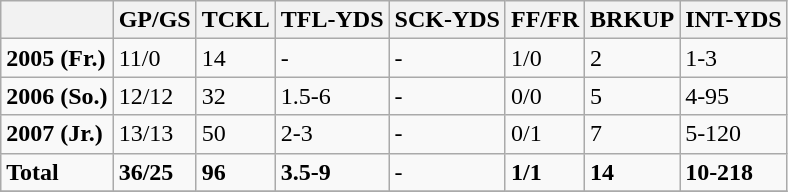<table class="wikitable">
<tr>
<th></th>
<th>GP/GS</th>
<th>TCKL</th>
<th>TFL-YDS</th>
<th>SCK-YDS</th>
<th>FF/FR</th>
<th>BRKUP</th>
<th>INT-YDS</th>
</tr>
<tr>
<td><strong>2005 (Fr.)</strong></td>
<td>11/0</td>
<td>14</td>
<td>-</td>
<td>-</td>
<td>1/0</td>
<td>2</td>
<td>1-3</td>
</tr>
<tr>
<td><strong>2006 (So.)</strong></td>
<td>12/12</td>
<td>32</td>
<td>1.5-6</td>
<td>-</td>
<td>0/0</td>
<td>5</td>
<td>4-95</td>
</tr>
<tr>
<td><strong>2007 (Jr.)</strong></td>
<td>13/13</td>
<td>50</td>
<td>2-3</td>
<td>-</td>
<td>0/1</td>
<td>7</td>
<td>5-120</td>
</tr>
<tr>
<td><strong>Total</strong></td>
<td><strong>36/25</strong></td>
<td><strong>96</strong></td>
<td><strong>3.5-9</strong></td>
<td>-</td>
<td><strong>1/1</strong></td>
<td><strong>14</strong></td>
<td><strong>10-218</strong></td>
</tr>
<tr>
</tr>
</table>
